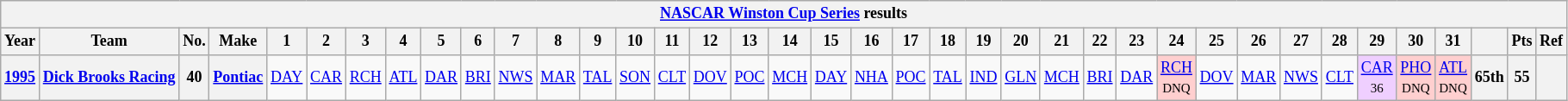<table class="wikitable" style="text-align:center; font-size:75%">
<tr>
<th colspan=45><a href='#'>NASCAR Winston Cup Series</a> results</th>
</tr>
<tr>
<th>Year</th>
<th>Team</th>
<th>No.</th>
<th>Make</th>
<th>1</th>
<th>2</th>
<th>3</th>
<th>4</th>
<th>5</th>
<th>6</th>
<th>7</th>
<th>8</th>
<th>9</th>
<th>10</th>
<th>11</th>
<th>12</th>
<th>13</th>
<th>14</th>
<th>15</th>
<th>16</th>
<th>17</th>
<th>18</th>
<th>19</th>
<th>20</th>
<th>21</th>
<th>22</th>
<th>23</th>
<th>24</th>
<th>25</th>
<th>26</th>
<th>27</th>
<th>28</th>
<th>29</th>
<th>30</th>
<th>31</th>
<th></th>
<th>Pts</th>
<th>Ref</th>
</tr>
<tr>
<th><a href='#'>1995</a></th>
<th><a href='#'>Dick Brooks Racing</a></th>
<th>40</th>
<th><a href='#'>Pontiac</a></th>
<td><a href='#'>DAY</a></td>
<td><a href='#'>CAR</a></td>
<td><a href='#'>RCH</a></td>
<td><a href='#'>ATL</a></td>
<td><a href='#'>DAR</a></td>
<td><a href='#'>BRI</a></td>
<td><a href='#'>NWS</a></td>
<td><a href='#'>MAR</a></td>
<td><a href='#'>TAL</a></td>
<td><a href='#'>SON</a></td>
<td><a href='#'>CLT</a></td>
<td><a href='#'>DOV</a></td>
<td><a href='#'>POC</a></td>
<td><a href='#'>MCH</a></td>
<td><a href='#'>DAY</a></td>
<td><a href='#'>NHA</a></td>
<td><a href='#'>POC</a></td>
<td><a href='#'>TAL</a></td>
<td><a href='#'>IND</a></td>
<td><a href='#'>GLN</a></td>
<td><a href='#'>MCH</a></td>
<td><a href='#'>BRI</a></td>
<td><a href='#'>DAR</a></td>
<td style="background:#FFCFCF;"><a href='#'>RCH</a><br><small>DNQ</small></td>
<td><a href='#'>DOV</a></td>
<td><a href='#'>MAR</a></td>
<td><a href='#'>NWS</a></td>
<td><a href='#'>CLT</a></td>
<td style="background:#EFCFFF;"><a href='#'>CAR</a><br><small>36</small></td>
<td style="background:#FFCFCF;"><a href='#'>PHO</a><br><small>DNQ</small></td>
<td style="background:#FFCFCF;"><a href='#'>ATL</a><br><small>DNQ</small></td>
<th>65th</th>
<th>55</th>
<th></th>
</tr>
</table>
